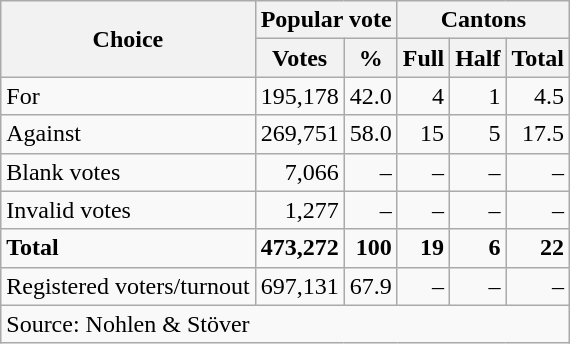<table class=wikitable style=text-align:right>
<tr>
<th rowspan=2>Choice</th>
<th colspan=2>Popular vote</th>
<th colspan=3>Cantons</th>
</tr>
<tr>
<th>Votes</th>
<th>%</th>
<th>Full</th>
<th>Half</th>
<th>Total</th>
</tr>
<tr>
<td align=left>For</td>
<td>195,178</td>
<td>42.0</td>
<td>4</td>
<td>1</td>
<td>4.5</td>
</tr>
<tr>
<td align=left>Against</td>
<td>269,751</td>
<td>58.0</td>
<td>15</td>
<td>5</td>
<td>17.5</td>
</tr>
<tr>
<td align=left>Blank votes</td>
<td>7,066</td>
<td>–</td>
<td>–</td>
<td>–</td>
<td>–</td>
</tr>
<tr>
<td align=left>Invalid votes</td>
<td>1,277</td>
<td>–</td>
<td>–</td>
<td>–</td>
<td>–</td>
</tr>
<tr>
<td align=left><strong>Total</strong></td>
<td><strong>473,272</strong></td>
<td><strong>100</strong></td>
<td><strong>19</strong></td>
<td><strong>6</strong></td>
<td><strong>22</strong></td>
</tr>
<tr>
<td align=left>Registered voters/turnout</td>
<td>697,131</td>
<td>67.9</td>
<td>–</td>
<td>–</td>
<td>–</td>
</tr>
<tr>
<td align=left colspan=6>Source: Nohlen & Stöver</td>
</tr>
</table>
